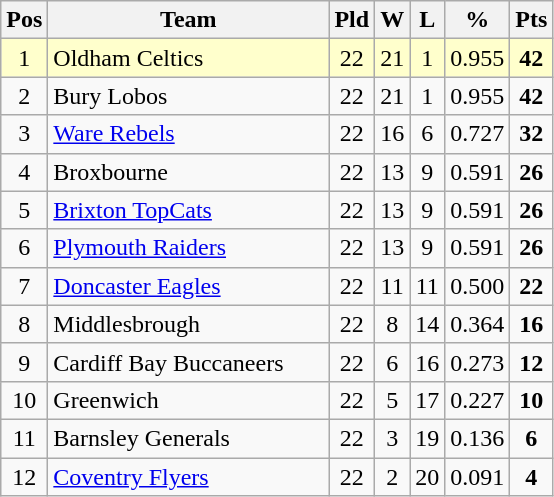<table class="wikitable" style="text-align: center;">
<tr>
<th>Pos</th>
<th scope="col" style="width: 180px;">Team</th>
<th>Pld</th>
<th>W</th>
<th>L</th>
<th>%</th>
<th>Pts</th>
</tr>
<tr style="background: #ffffcc;">
<td>1</td>
<td style="text-align:left;">Oldham Celtics</td>
<td>22</td>
<td>21</td>
<td>1</td>
<td>0.955</td>
<td><strong>42</strong></td>
</tr>
<tr style="background: ;">
<td>2</td>
<td style="text-align:left;">Bury Lobos</td>
<td>22</td>
<td>21</td>
<td>1</td>
<td>0.955</td>
<td><strong>42</strong></td>
</tr>
<tr style="background: ;">
<td>3</td>
<td style="text-align:left;"><a href='#'>Ware Rebels</a></td>
<td>22</td>
<td>16</td>
<td>6</td>
<td>0.727</td>
<td><strong>32</strong></td>
</tr>
<tr style="background: ;">
<td>4</td>
<td style="text-align:left;">Broxbourne</td>
<td>22</td>
<td>13</td>
<td>9</td>
<td>0.591</td>
<td><strong>26</strong></td>
</tr>
<tr style="background: ;">
<td>5</td>
<td style="text-align:left;"><a href='#'>Brixton TopCats</a></td>
<td>22</td>
<td>13</td>
<td>9</td>
<td>0.591</td>
<td><strong>26</strong></td>
</tr>
<tr style="background: ;">
<td>6</td>
<td style="text-align:left;"><a href='#'>Plymouth Raiders</a></td>
<td>22</td>
<td>13</td>
<td>9</td>
<td>0.591</td>
<td><strong>26</strong></td>
</tr>
<tr style="background: ;">
<td>7</td>
<td style="text-align:left;"><a href='#'>Doncaster Eagles</a></td>
<td>22</td>
<td>11</td>
<td>11</td>
<td>0.500</td>
<td><strong>22</strong></td>
</tr>
<tr style="background: ;">
<td>8</td>
<td style="text-align:left;">Middlesbrough</td>
<td>22</td>
<td>8</td>
<td>14</td>
<td>0.364</td>
<td><strong>16</strong></td>
</tr>
<tr style="background: ;">
<td>9</td>
<td style="text-align:left;">Cardiff Bay Buccaneers</td>
<td>22</td>
<td>6</td>
<td>16</td>
<td>0.273</td>
<td><strong>12</strong></td>
</tr>
<tr style="background: ;">
<td>10</td>
<td style="text-align:left;">Greenwich</td>
<td>22</td>
<td>5</td>
<td>17</td>
<td>0.227</td>
<td><strong>10</strong></td>
</tr>
<tr style="background: ;">
<td>11</td>
<td style="text-align:left;">Barnsley Generals</td>
<td>22</td>
<td>3</td>
<td>19</td>
<td>0.136</td>
<td><strong>6</strong></td>
</tr>
<tr style="background: ;">
<td>12</td>
<td style="text-align:left;"><a href='#'>Coventry Flyers</a></td>
<td>22</td>
<td>2</td>
<td>20</td>
<td>0.091</td>
<td><strong>4</strong></td>
</tr>
</table>
